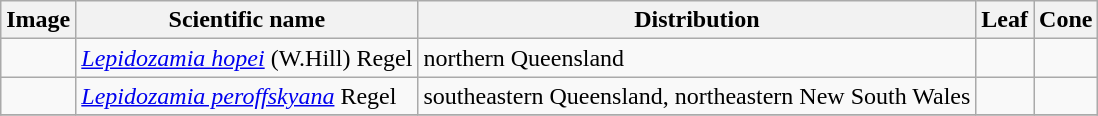<table class="wikitable">
<tr>
<th>Image</th>
<th>Scientific name</th>
<th>Distribution</th>
<th>Leaf</th>
<th>Cone</th>
</tr>
<tr>
<td></td>
<td><em><a href='#'>Lepidozamia hopei</a></em> (W.Hill) Regel</td>
<td>northern Queensland</td>
<td></td>
<td></td>
</tr>
<tr>
<td></td>
<td><em><a href='#'>Lepidozamia peroffskyana</a></em> Regel</td>
<td>southeastern Queensland, northeastern New South Wales</td>
<td></td>
<td></td>
</tr>
<tr>
</tr>
</table>
